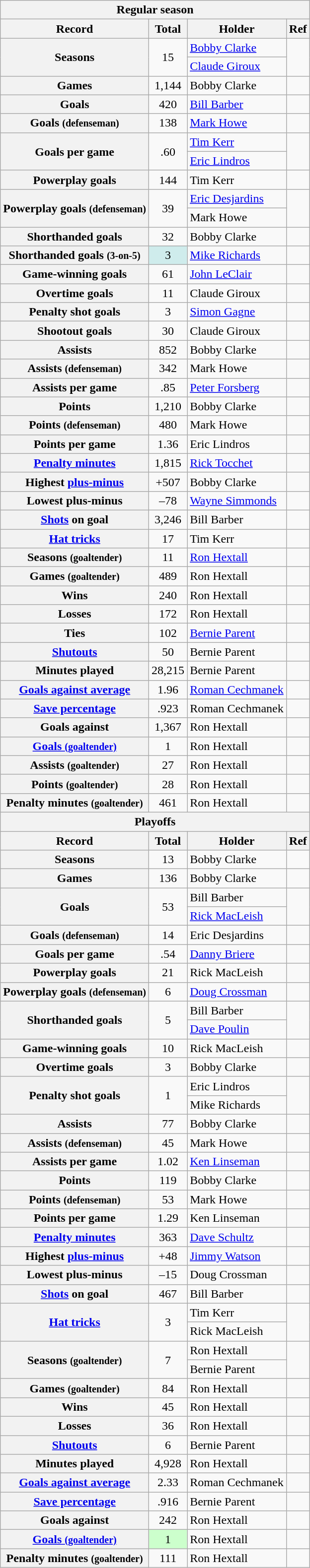<table class="wikitable plainrowheaders">
<tr>
<th colspan="4" align="center">Regular season</th>
</tr>
<tr>
<th scope="col">Record</th>
<th scope="col">Total</th>
<th scope="col">Holder</th>
<th scope="col">Ref</th>
</tr>
<tr>
<th scope="row" rowspan="2">Seasons</th>
<td align="center" rowspan="2">15</td>
<td><a href='#'>Bobby Clarke</a></td>
<td rowspan="2"></td>
</tr>
<tr>
<td><a href='#'>Claude Giroux</a></td>
</tr>
<tr>
<th scope="row">Games</th>
<td align="center">1,144</td>
<td>Bobby Clarke</td>
<td></td>
</tr>
<tr>
<th scope="row">Goals</th>
<td align="center">420</td>
<td><a href='#'>Bill Barber</a></td>
<td></td>
</tr>
<tr>
<th scope="row">Goals <small>(defenseman)</small></th>
<td align="center">138</td>
<td><a href='#'>Mark Howe</a></td>
<td></td>
</tr>
<tr>
<th scope="row" rowspan="2">Goals per game</th>
<td align="center" rowspan="2">.60</td>
<td><a href='#'>Tim Kerr</a></td>
<td rowspan="2"></td>
</tr>
<tr>
<td><a href='#'>Eric Lindros</a></td>
</tr>
<tr>
<th scope="row">Powerplay goals</th>
<td align="center">144</td>
<td>Tim Kerr</td>
<td></td>
</tr>
<tr>
<th scope="row" rowspan="2">Powerplay goals <small>(defenseman)</small></th>
<td align="center" rowspan="2">39</td>
<td><a href='#'>Eric Desjardins</a></td>
<td rowspan="2"></td>
</tr>
<tr>
<td>Mark Howe</td>
</tr>
<tr>
<th scope="row">Shorthanded goals</th>
<td align="center">32</td>
<td>Bobby Clarke</td>
<td></td>
</tr>
<tr>
<th scope="row">Shorthanded goals <small>(3-on-5)</small></th>
<td align="center" style="background: #CFECEC;">3</td>
<td><a href='#'>Mike Richards</a></td>
<td></td>
</tr>
<tr>
<th scope="row">Game-winning goals</th>
<td align="center">61</td>
<td><a href='#'>John LeClair</a></td>
<td></td>
</tr>
<tr>
<th scope="row">Overtime goals</th>
<td align="center">11</td>
<td>Claude Giroux</td>
<td></td>
</tr>
<tr>
<th scope="row">Penalty shot goals</th>
<td align="center">3</td>
<td><a href='#'>Simon Gagne</a></td>
<td></td>
</tr>
<tr>
<th scope="row">Shootout goals</th>
<td align="center">30</td>
<td>Claude Giroux</td>
<td></td>
</tr>
<tr>
<th scope="row">Assists</th>
<td align="center">852</td>
<td>Bobby Clarke</td>
<td></td>
</tr>
<tr>
<th scope="row">Assists <small>(defenseman)</small></th>
<td align="center">342</td>
<td>Mark Howe</td>
<td></td>
</tr>
<tr>
<th scope="row">Assists per game</th>
<td align="center">.85</td>
<td><a href='#'>Peter Forsberg</a></td>
<td></td>
</tr>
<tr>
<th scope="row">Points</th>
<td align="center">1,210</td>
<td>Bobby Clarke</td>
<td></td>
</tr>
<tr>
<th scope="row">Points <small>(defenseman)</small></th>
<td align="center">480</td>
<td>Mark Howe</td>
<td></td>
</tr>
<tr>
<th scope="row">Points per game</th>
<td align="center">1.36</td>
<td>Eric Lindros</td>
<td></td>
</tr>
<tr>
<th scope="row"><a href='#'>Penalty minutes</a></th>
<td align="center">1,815</td>
<td><a href='#'>Rick Tocchet</a></td>
<td></td>
</tr>
<tr>
<th scope="row">Highest <a href='#'>plus-minus</a></th>
<td align="center">+507</td>
<td>Bobby Clarke</td>
<td></td>
</tr>
<tr>
<th scope="row">Lowest plus-minus</th>
<td align="center">–78</td>
<td><a href='#'>Wayne Simmonds</a></td>
<td></td>
</tr>
<tr>
<th scope="row"><a href='#'>Shots</a> on goal</th>
<td align="center">3,246</td>
<td>Bill Barber</td>
<td></td>
</tr>
<tr>
<th scope="row"><a href='#'>Hat tricks</a></th>
<td align="center">17</td>
<td>Tim Kerr</td>
<td></td>
</tr>
<tr>
<th scope="row">Seasons <small>(goaltender)</small></th>
<td align="center">11</td>
<td><a href='#'>Ron Hextall</a></td>
<td></td>
</tr>
<tr>
<th scope="row">Games <small>(goaltender)</small></th>
<td align="center">489</td>
<td>Ron Hextall</td>
<td></td>
</tr>
<tr>
<th scope="row">Wins</th>
<td align="center">240</td>
<td>Ron Hextall</td>
<td></td>
</tr>
<tr>
<th scope="row">Losses</th>
<td align="center">172</td>
<td>Ron Hextall</td>
<td></td>
</tr>
<tr>
<th scope="row">Ties</th>
<td align="center">102</td>
<td><a href='#'>Bernie Parent</a></td>
<td></td>
</tr>
<tr>
<th scope="row"><a href='#'>Shutouts</a></th>
<td align="center">50</td>
<td>Bernie Parent</td>
<td></td>
</tr>
<tr>
<th scope="row">Minutes played</th>
<td align="center">28,215</td>
<td>Bernie Parent</td>
<td></td>
</tr>
<tr>
<th scope="row"><a href='#'>Goals against average</a></th>
<td align="center">1.96</td>
<td><a href='#'>Roman Cechmanek</a></td>
<td></td>
</tr>
<tr>
<th scope="row"><a href='#'>Save percentage</a></th>
<td align="center">.923</td>
<td>Roman Cechmanek</td>
<td></td>
</tr>
<tr>
<th scope="row">Goals against</th>
<td align="center">1,367</td>
<td>Ron Hextall</td>
<td></td>
</tr>
<tr>
<th scope="row"><a href='#'>Goals <small>(goaltender)</small></a></th>
<td align="center">1</td>
<td>Ron Hextall</td>
<td></td>
</tr>
<tr>
<th scope="row">Assists <small>(goaltender)</small></th>
<td align="center">27</td>
<td>Ron Hextall</td>
<td></td>
</tr>
<tr>
<th scope="row">Points <small>(goaltender)</small></th>
<td align="center">28</td>
<td>Ron Hextall</td>
<td></td>
</tr>
<tr>
<th scope="row">Penalty minutes <small>(goaltender)</small></th>
<td align="center">461</td>
<td>Ron Hextall</td>
<td></td>
</tr>
<tr>
<th colspan="4" align="center">Playoffs</th>
</tr>
<tr>
<th scope="col">Record</th>
<th scope="col">Total</th>
<th scope="col">Holder</th>
<th scope="col">Ref</th>
</tr>
<tr>
<th scope="row">Seasons</th>
<td align="center">13</td>
<td>Bobby Clarke</td>
<td></td>
</tr>
<tr>
<th scope="row">Games</th>
<td align="center">136</td>
<td>Bobby Clarke</td>
<td></td>
</tr>
<tr>
<th scope="row" rowspan="2">Goals</th>
<td align="center" rowspan="2">53</td>
<td>Bill Barber</td>
<td rowspan="2"></td>
</tr>
<tr>
<td><a href='#'>Rick MacLeish</a></td>
</tr>
<tr>
<th scope="row">Goals <small>(defenseman)</small></th>
<td align="center">14</td>
<td>Eric Desjardins</td>
<td></td>
</tr>
<tr>
<th scope="row">Goals per game</th>
<td align="center">.54</td>
<td><a href='#'>Danny Briere</a></td>
<td></td>
</tr>
<tr>
<th scope="row">Powerplay goals</th>
<td align="center">21</td>
<td>Rick MacLeish</td>
<td></td>
</tr>
<tr>
<th scope="row">Powerplay goals <small>(defenseman)</small></th>
<td align="center">6</td>
<td><a href='#'>Doug Crossman</a></td>
<td></td>
</tr>
<tr>
<th scope="row" rowspan="2">Shorthanded goals</th>
<td align="center" rowspan="2">5</td>
<td>Bill Barber</td>
<td rowspan="2"></td>
</tr>
<tr>
<td><a href='#'>Dave Poulin</a></td>
</tr>
<tr>
<th scope="row">Game-winning goals</th>
<td align="center">10</td>
<td>Rick MacLeish</td>
<td></td>
</tr>
<tr>
<th scope="row">Overtime goals</th>
<td align="center">3</td>
<td>Bobby Clarke</td>
<td></td>
</tr>
<tr>
<th scope="row" rowspan="2">Penalty shot goals</th>
<td align="center" rowspan="2">1</td>
<td>Eric Lindros</td>
<td rowspan="2"></td>
</tr>
<tr>
<td>Mike Richards</td>
</tr>
<tr>
<th scope="row">Assists</th>
<td align="center">77</td>
<td>Bobby Clarke</td>
<td></td>
</tr>
<tr>
<th scope="row">Assists <small>(defenseman)</small></th>
<td align="center">45</td>
<td>Mark Howe</td>
<td></td>
</tr>
<tr>
<th scope="row">Assists per game</th>
<td align="center">1.02</td>
<td><a href='#'>Ken Linseman</a></td>
<td></td>
</tr>
<tr>
<th scope="row">Points</th>
<td align="center">119</td>
<td>Bobby Clarke</td>
<td></td>
</tr>
<tr>
<th scope="row">Points <small>(defenseman)</small></th>
<td align="center">53</td>
<td>Mark Howe</td>
<td></td>
</tr>
<tr>
<th scope="row">Points per game</th>
<td align="center">1.29</td>
<td>Ken Linseman</td>
<td></td>
</tr>
<tr>
<th scope="row"><a href='#'>Penalty minutes</a></th>
<td align="center">363</td>
<td><a href='#'>Dave Schultz</a></td>
<td></td>
</tr>
<tr>
<th scope="row">Highest <a href='#'>plus-minus</a></th>
<td align="center">+48</td>
<td><a href='#'>Jimmy Watson</a></td>
<td></td>
</tr>
<tr>
<th scope="row">Lowest plus-minus</th>
<td align="center">–15</td>
<td>Doug Crossman</td>
<td></td>
</tr>
<tr>
<th scope="row"><a href='#'>Shots</a> on goal</th>
<td align="center">467</td>
<td>Bill Barber</td>
<td></td>
</tr>
<tr>
<th scope="row" rowspan="2"><a href='#'>Hat tricks</a></th>
<td align="center" rowspan="2">3</td>
<td>Tim Kerr</td>
<td rowspan="2"></td>
</tr>
<tr>
<td>Rick MacLeish</td>
</tr>
<tr>
<th scope="row" rowspan="2">Seasons <small>(goaltender)</small></th>
<td rowspan="2" align="center">7</td>
<td>Ron Hextall</td>
<td rowspan="2"></td>
</tr>
<tr>
<td>Bernie Parent</td>
</tr>
<tr>
<th scope="row">Games <small>(goaltender)</small></th>
<td align="center">84</td>
<td>Ron Hextall</td>
<td></td>
</tr>
<tr>
<th scope="row">Wins</th>
<td align="center">45</td>
<td>Ron Hextall</td>
<td></td>
</tr>
<tr>
<th scope="row">Losses</th>
<td align="center">36</td>
<td>Ron Hextall</td>
<td></td>
</tr>
<tr>
<th scope="row"><a href='#'>Shutouts</a></th>
<td align="center">6</td>
<td>Bernie Parent</td>
<td></td>
</tr>
<tr>
<th scope="row">Minutes played</th>
<td align="center">4,928</td>
<td>Ron Hextall</td>
<td></td>
</tr>
<tr>
<th scope="row"><a href='#'>Goals against average</a></th>
<td align="center">2.33</td>
<td>Roman Cechmanek</td>
<td></td>
</tr>
<tr>
<th scope="row"><a href='#'>Save percentage</a></th>
<td align="center">.916</td>
<td>Bernie Parent</td>
<td></td>
</tr>
<tr>
<th scope="row">Goals against</th>
<td align="center">242</td>
<td>Ron Hextall</td>
<td></td>
</tr>
<tr>
<th scope="row"><a href='#'>Goals <small>(goaltender)</small></a></th>
<td align="center" style="background: #CCFFCC;">1</td>
<td>Ron Hextall</td>
<td></td>
</tr>
<tr>
<th scope="row">Penalty minutes <small>(goaltender)</small></th>
<td align="center">111</td>
<td>Ron Hextall</td>
<td></td>
</tr>
</table>
